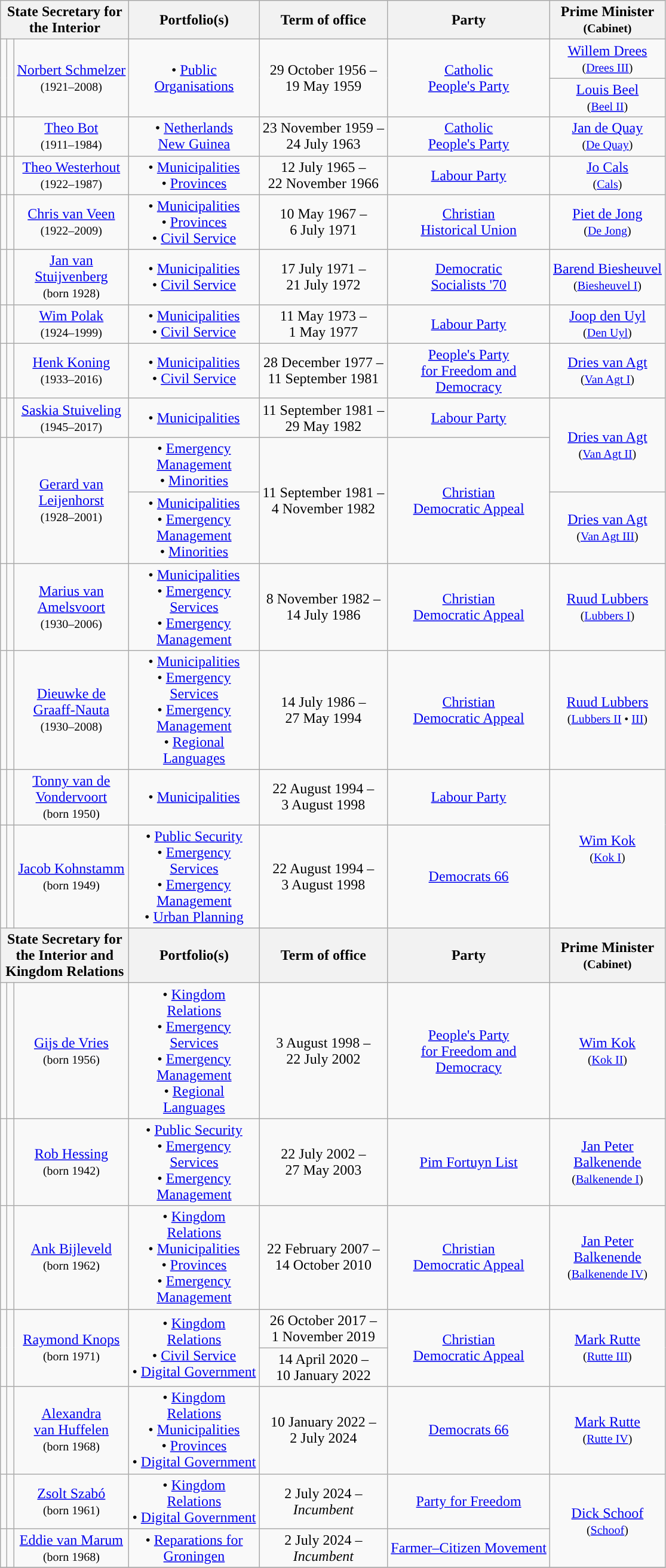<table class="wikitable" style="text-align:center">
<tr>
<th colspan=3>State Secretary for <br> the Interior</th>
<th>Portfolio(s)</th>
<th>Term of office</th>
<th>Party</th>
<th>Prime Minister <br> <small>(Cabinet)</small></th>
</tr>
<tr>
<td rowspan=2 style="background:"></td>
<td rowspan=2></td>
<td rowspan=2><a href='#'>Norbert Schmelzer</a> <br> <small>(1921–2008)</small></td>
<td rowspan=2>• <a href='#'>Public <br> Organisations</a></td>
<td rowspan=2>29 October 1956 – <br> 19 May 1959</td>
<td rowspan=2><a href='#'>Catholic <br> People's Party</a></td>
<td><a href='#'>Willem Drees</a> <br> <small>(<a href='#'>Drees III</a>)</small> <br></td>
</tr>
<tr>
<td><a href='#'>Louis Beel</a> <br> <small>(<a href='#'>Beel II</a>)</small> <br></td>
</tr>
<tr>
<td style="background:"></td>
<td></td>
<td><a href='#'>Theo Bot</a> <br> <small>(1911–1984)</small></td>
<td>• <a href='#'>Netherlands <br> New Guinea</a></td>
<td>23 November 1959 – <br> 24 July 1963</td>
<td><a href='#'>Catholic <br> People's Party</a></td>
<td><a href='#'>Jan de Quay</a> <br> <small>(<a href='#'>De Quay</a>)</small> <br></td>
</tr>
<tr>
<td style="background:"></td>
<td></td>
<td><a href='#'>Theo Westerhout</a> <br> <small>(1922–1987)</small></td>
<td>• <a href='#'>Municipalities</a> <br> • <a href='#'>Provinces</a></td>
<td>12 July 1965 – <br> 22 November 1966</td>
<td><a href='#'>Labour Party</a></td>
<td><a href='#'>Jo Cals</a> <br> <small>(<a href='#'>Cals</a>)</small> <br></td>
</tr>
<tr>
<td style="background:"></td>
<td></td>
<td><a href='#'>Chris van Veen</a> <br> <small>(1922–2009)</small></td>
<td>• <a href='#'>Municipalities</a> <br> • <a href='#'>Provinces</a> <br> • <a href='#'>Civil Service</a></td>
<td>10 May 1967 – <br> 6 July 1971</td>
<td><a href='#'>Christian <br> Historical Union</a></td>
<td><a href='#'>Piet de Jong</a> <br> <small>(<a href='#'>De Jong</a>)</small> <br></td>
</tr>
<tr>
<td style="background:"></td>
<td></td>
<td><a href='#'>Jan van <br> Stuijvenberg</a> <br> <small>(born 1928)</small></td>
<td>• <a href='#'>Municipalities</a> <br> • <a href='#'>Civil Service</a></td>
<td>17 July 1971 – <br> 21 July 1972 <br> </td>
<td><a href='#'>Democratic <br> Socialists '70</a></td>
<td><a href='#'>Barend Biesheuvel</a> <br> <small>(<a href='#'>Biesheuvel I</a>)</small> <br></td>
</tr>
<tr>
<td style="background:"></td>
<td></td>
<td><a href='#'>Wim Polak</a> <br> <small>(1924–1999)</small></td>
<td>• <a href='#'>Municipalities</a> <br> • <a href='#'>Civil Service</a></td>
<td>11 May 1973 – <br> 1 May 1977 <br> </td>
<td><a href='#'>Labour Party</a></td>
<td><a href='#'>Joop den Uyl</a> <br> <small>(<a href='#'>Den Uyl</a>)</small> <br></td>
</tr>
<tr>
<td style="background:"></td>
<td></td>
<td><a href='#'>Henk Koning</a> <br> <small>(1933–2016)</small></td>
<td>• <a href='#'>Municipalities</a> <br> • <a href='#'>Civil Service</a></td>
<td>28 December 1977 – <br> 11 September 1981</td>
<td><a href='#'>People's Party <br> for Freedom and <br> Democracy</a></td>
<td><a href='#'>Dries van Agt</a> <br> <small>(<a href='#'>Van Agt I</a>)</small> <br></td>
</tr>
<tr>
<td style="background:"></td>
<td></td>
<td><a href='#'>Saskia Stuiveling</a> <br> <small>(1945–2017)</small></td>
<td>• <a href='#'>Municipalities</a></td>
<td>11 September 1981 – <br> 29 May 1982 <br> </td>
<td><a href='#'>Labour Party</a></td>
<td rowspan=2><a href='#'>Dries van Agt</a> <br> <small>(<a href='#'>Van Agt II</a>)</small> <br></td>
</tr>
<tr>
<td rowspan=2 style="background:"></td>
<td rowspan=2></td>
<td rowspan=2><a href='#'>Gerard van <br> Leijenhorst</a> <br> <small>(1928–2001)</small></td>
<td>• <a href='#'>Emergency <br> Management</a> <br> • <a href='#'>Minorities</a></td>
<td rowspan=2>11 September 1981 – <br> 4 November 1982</td>
<td rowspan=2><a href='#'>Christian <br> Democratic Appeal</a></td>
</tr>
<tr>
<td>• <a href='#'>Municipalities</a> <br> • <a href='#'>Emergency <br> Management</a> <br> • <a href='#'>Minorities</a></td>
<td><a href='#'>Dries van Agt</a> <br> <small>(<a href='#'>Van Agt III</a>)</small> <br></td>
</tr>
<tr>
<td style="background:"></td>
<td></td>
<td><a href='#'>Marius van <br> Amelsvoort</a> <br> <small>(1930–2006)</small></td>
<td>• <a href='#'>Municipalities</a> <br> • <a href='#'>Emergency <br> Services</a> <br> • <a href='#'>Emergency <br> Management</a></td>
<td>8 November 1982 – <br> 14 July 1986</td>
<td><a href='#'>Christian <br> Democratic Appeal</a></td>
<td><a href='#'>Ruud Lubbers</a> <br> <small>(<a href='#'>Lubbers I</a>)</small> <br></td>
</tr>
<tr>
<td style="background:"></td>
<td></td>
<td><a href='#'>Dieuwke de <br> Graaff-Nauta</a> <br> <small>(1930–2008)</small></td>
<td>• <a href='#'>Municipalities</a> <br> • <a href='#'>Emergency <br> Services</a> <br> • <a href='#'>Emergency <br> Management</a> <br> • <a href='#'>Regional <br> Languages</a></td>
<td>14 July 1986 – <br> 27 May 1994 <br> </td>
<td><a href='#'>Christian <br> Democratic Appeal</a></td>
<td><a href='#'>Ruud Lubbers</a> <br> <small>(<a href='#'>Lubbers II</a> • <a href='#'>III</a>)</small> <br></td>
</tr>
<tr>
<td style="background:"></td>
<td></td>
<td><a href='#'>Tonny van de <br> Vondervoort</a> <br> <small>(born 1950)</small></td>
<td>• <a href='#'>Municipalities</a></td>
<td>22 August 1994 – <br> 3 August 1998</td>
<td><a href='#'>Labour Party</a></td>
<td rowspan=2><a href='#'>Wim Kok</a> <br> <small>(<a href='#'>Kok I</a>)</small> <br></td>
</tr>
<tr>
<td style="background:"></td>
<td></td>
<td><a href='#'>Jacob Kohnstamm</a> <br> <small>(born 1949)</small></td>
<td>• <a href='#'>Public Security</a> <br> • <a href='#'>Emergency <br> Services</a> <br> • <a href='#'>Emergency <br> Management</a> <br> • <a href='#'>Urban Planning</a></td>
<td>22 August 1994 – <br> 3 August 1998</td>
<td><a href='#'>Democrats 66</a></td>
</tr>
<tr>
<th colspan=3>State Secretary for <br> the Interior and <br> Kingdom Relations</th>
<th>Portfolio(s)</th>
<th>Term of office</th>
<th>Party</th>
<th>Prime Minister <br> <small>(Cabinet)</small></th>
</tr>
<tr>
<td style="background:"></td>
<td></td>
<td><a href='#'>Gijs de Vries</a> <br> <small>(born 1956)</small></td>
<td>• <a href='#'>Kingdom <br> Relations</a> <br> • <a href='#'>Emergency <br> Services</a> <br> • <a href='#'>Emergency <br> Management</a> <br> • <a href='#'>Regional <br> Languages</a></td>
<td>3 August 1998 – <br> 22 July 2002</td>
<td><a href='#'>People's Party <br> for Freedom and <br> Democracy</a></td>
<td><a href='#'>Wim Kok</a> <br> <small>(<a href='#'>Kok II</a>)</small> <br></td>
</tr>
<tr>
<td style="background:"></td>
<td></td>
<td><a href='#'>Rob Hessing</a> <br> <small>(born 1942)</small></td>
<td>• <a href='#'>Public Security</a> <br> • <a href='#'>Emergency <br> Services</a> <br> • <a href='#'>Emergency <br> Management</a></td>
<td>22 July 2002 – <br> 27 May 2003</td>
<td><a href='#'>Pim Fortuyn List</a></td>
<td><a href='#'>Jan Peter <br> Balkenende</a> <br> <small>(<a href='#'>Balkenende I</a>)</small> <br></td>
</tr>
<tr>
<td style="background:"></td>
<td></td>
<td><a href='#'>Ank Bijleveld</a> <br> <small>(born 1962)</small></td>
<td>• <a href='#'>Kingdom <br> Relations</a> <br> • <a href='#'>Municipalities</a> <br> • <a href='#'>Provinces</a> <br> • <a href='#'>Emergency <br> Management</a></td>
<td>22 February 2007 – <br> 14 October 2010</td>
<td><a href='#'>Christian <br> Democratic Appeal</a></td>
<td><a href='#'>Jan Peter <br> Balkenende</a> <br> <small>(<a href='#'>Balkenende IV</a>)</small> <br></td>
</tr>
<tr>
<td rowspan=2 style="background:"></td>
<td rowspan=2></td>
<td rowspan=2><a href='#'>Raymond Knops</a> <br> <small>(born 1971)</small></td>
<td rowspan=2>• <a href='#'>Kingdom <br> Relations</a> <br> • <a href='#'>Civil Service</a> <br> • <a href='#'>Digital Government</a></td>
<td>26 October 2017 – <br> 1 November 2019 <br> </td>
<td rowspan=2><a href='#'>Christian <br> Democratic Appeal</a></td>
<td rowspan=2><a href='#'>Mark Rutte</a> <br> <small>(<a href='#'>Rutte III</a>)</small> <br></td>
</tr>
<tr>
<td>14 April 2020 – <br> 10 January 2022</td>
</tr>
<tr>
<td style="background:"></td>
<td></td>
<td><a href='#'>Alexandra <br> van Huffelen</a> <br> <small>(born 1968)</small></td>
<td>• <a href='#'>Kingdom <br> Relations</a> <br> • <a href='#'>Municipalities</a> <br> • <a href='#'>Provinces</a> <br> • <a href='#'>Digital Government</a></td>
<td>10 January 2022 – <br> 2 July 2024</td>
<td><a href='#'>Democrats 66</a></td>
<td><a href='#'>Mark Rutte</a> <br> <small>(<a href='#'>Rutte IV</a>)</small> <br></td>
</tr>
<tr>
<td style="background:"></td>
<td></td>
<td><a href='#'>Zsolt Szabó</a> <br> <small>(born 1961)</small></td>
<td>• <a href='#'>Kingdom <br> Relations</a> <br> • <a href='#'>Digital Government</a></td>
<td>2 July 2024 – <br> <em>Incumbent</em></td>
<td><a href='#'>Party for Freedom</a></td>
<td rowspan=2><a href='#'>Dick Schoof</a> <br> <small>(<a href='#'>Schoof</a>)</small> <br></td>
</tr>
<tr>
<td style="background:"></td>
<td></td>
<td><a href='#'>Eddie van Marum</a> <br> <small>(born 1968)</small></td>
<td>• <a href='#'>Reparations for <br> Groningen</a></td>
<td>2 July 2024 – <br> <em>Incumbent</em></td>
<td><a href='#'>Farmer–Citizen Movement</a></td>
</tr>
<tr>
</tr>
</table>
